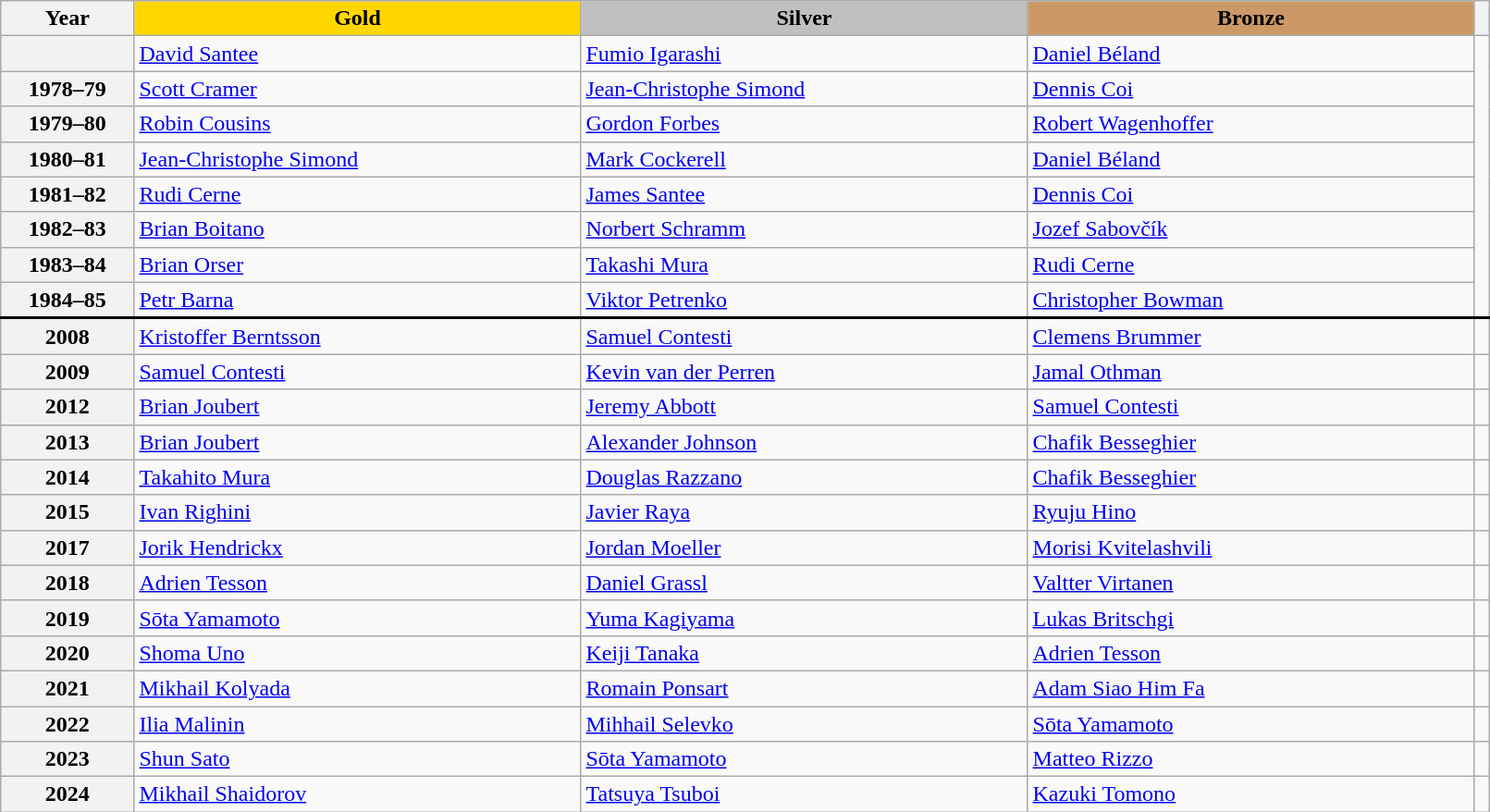<table class="wikitable unsortable" style="text-align:left; width:85%">
<tr>
<th scope="col" style="text-align:center">Year</th>
<td scope="col" style="text-align:center; width:30%; background:gold"><strong>Gold</strong></td>
<td scope="col" style="text-align:center; width:30%; background:silver"><strong>Silver</strong></td>
<td scope="col" style="text-align:center; width:30%; background:#c96"><strong>Bronze</strong></td>
<th scope="col" style="text-align:center"></th>
</tr>
<tr>
<th scope="row"></th>
<td> <a href='#'>David Santee</a></td>
<td> <a href='#'>Fumio Igarashi</a></td>
<td> <a href='#'>Daniel Béland</a></td>
<td rowspan="8"></td>
</tr>
<tr>
<th scope="row">1978–79</th>
<td> <a href='#'>Scott Cramer</a></td>
<td> <a href='#'>Jean-Christophe Simond</a></td>
<td> <a href='#'>Dennis Coi</a></td>
</tr>
<tr>
<th scope="row">1979–80</th>
<td> <a href='#'>Robin Cousins</a></td>
<td> <a href='#'>Gordon Forbes</a></td>
<td> <a href='#'>Robert Wagenhoffer</a></td>
</tr>
<tr>
<th scope="row">1980–81</th>
<td> <a href='#'>Jean-Christophe Simond</a></td>
<td> <a href='#'>Mark Cockerell</a></td>
<td> <a href='#'>Daniel Béland</a></td>
</tr>
<tr>
<th scope="row">1981–82</th>
<td> <a href='#'>Rudi Cerne</a></td>
<td> <a href='#'>James Santee</a></td>
<td> <a href='#'>Dennis Coi</a></td>
</tr>
<tr>
<th scope="row">1982–83</th>
<td> <a href='#'>Brian Boitano</a></td>
<td> <a href='#'>Norbert Schramm</a></td>
<td> <a href='#'>Jozef Sabovčík</a></td>
</tr>
<tr>
<th scope="row">1983–84</th>
<td> <a href='#'>Brian Orser</a></td>
<td> <a href='#'>Takashi Mura</a></td>
<td> <a href='#'>Rudi Cerne</a></td>
</tr>
<tr>
<th scope="row">1984–85</th>
<td> <a href='#'>Petr Barna</a></td>
<td> <a href='#'>Viktor Petrenko</a></td>
<td> <a href='#'>Christopher Bowman</a></td>
</tr>
<tr style="border-top:2.5px solid">
<th scope="row">2008</th>
<td> <a href='#'>Kristoffer Berntsson</a></td>
<td> <a href='#'>Samuel Contesti</a></td>
<td> <a href='#'>Clemens Brummer</a></td>
<td></td>
</tr>
<tr>
<th scope="row">2009</th>
<td> <a href='#'>Samuel Contesti</a></td>
<td> <a href='#'>Kevin van der Perren</a></td>
<td> <a href='#'>Jamal Othman</a></td>
<td></td>
</tr>
<tr>
<th scope="row">2012</th>
<td> <a href='#'>Brian Joubert</a></td>
<td> <a href='#'>Jeremy Abbott</a></td>
<td> <a href='#'>Samuel Contesti</a></td>
<td></td>
</tr>
<tr>
<th scope="row">2013</th>
<td> <a href='#'>Brian Joubert</a></td>
<td> <a href='#'>Alexander Johnson</a></td>
<td> <a href='#'>Chafik Besseghier</a></td>
<td></td>
</tr>
<tr>
<th scope="row">2014</th>
<td> <a href='#'>Takahito Mura</a></td>
<td> <a href='#'>Douglas Razzano</a></td>
<td> <a href='#'>Chafik Besseghier</a></td>
<td></td>
</tr>
<tr>
<th scope="row">2015</th>
<td> <a href='#'>Ivan Righini</a></td>
<td> <a href='#'>Javier Raya</a></td>
<td> <a href='#'>Ryuju Hino</a></td>
<td></td>
</tr>
<tr>
<th scope="row">2017</th>
<td> <a href='#'>Jorik Hendrickx</a></td>
<td> <a href='#'>Jordan Moeller</a></td>
<td> <a href='#'>Morisi Kvitelashvili</a></td>
<td></td>
</tr>
<tr>
<th scope="row">2018</th>
<td> <a href='#'>Adrien Tesson</a></td>
<td> <a href='#'>Daniel Grassl</a></td>
<td> <a href='#'>Valtter Virtanen</a></td>
<td></td>
</tr>
<tr>
<th scope="row">2019</th>
<td> <a href='#'>Sōta Yamamoto</a></td>
<td> <a href='#'>Yuma Kagiyama</a></td>
<td> <a href='#'>Lukas Britschgi</a></td>
<td></td>
</tr>
<tr>
<th scope="row">2020</th>
<td> <a href='#'>Shoma Uno</a></td>
<td> <a href='#'>Keiji Tanaka</a></td>
<td> <a href='#'>Adrien Tesson</a></td>
<td></td>
</tr>
<tr>
<th scope="row">2021</th>
<td> <a href='#'>Mikhail Kolyada</a></td>
<td> <a href='#'>Romain Ponsart</a></td>
<td> <a href='#'>Adam Siao Him Fa</a></td>
<td></td>
</tr>
<tr>
<th scope="row">2022</th>
<td> <a href='#'>Ilia Malinin</a></td>
<td> <a href='#'>Mihhail Selevko</a></td>
<td> <a href='#'>Sōta Yamamoto</a></td>
<td></td>
</tr>
<tr>
<th scope="row">2023</th>
<td> <a href='#'>Shun Sato</a></td>
<td> <a href='#'>Sōta Yamamoto</a></td>
<td> <a href='#'>Matteo Rizzo</a></td>
<td></td>
</tr>
<tr>
<th scope="row">2024</th>
<td> <a href='#'>Mikhail Shaidorov</a></td>
<td> <a href='#'>Tatsuya Tsuboi</a></td>
<td> <a href='#'>Kazuki Tomono</a></td>
<td></td>
</tr>
</table>
